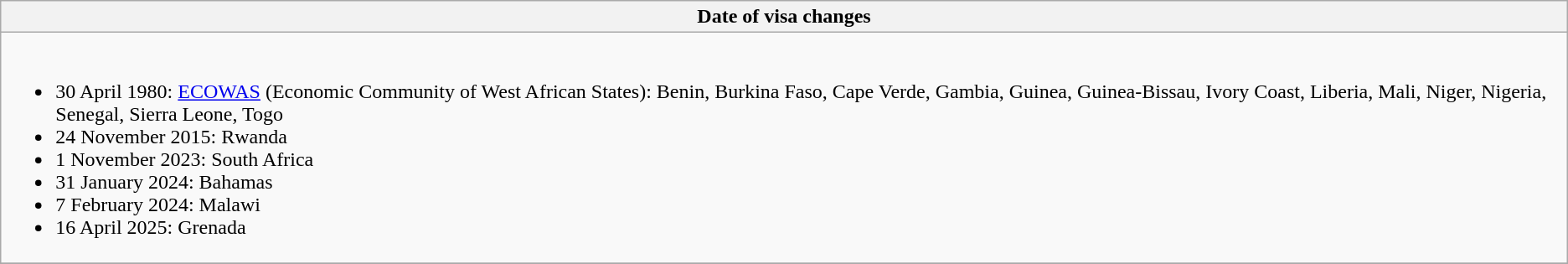<table class="wikitable collapsible collapsed">
<tr>
<th style="width:100%;";">Date of visa changes</th>
</tr>
<tr>
<td><br><ul><li>30 April 1980: <a href='#'>ECOWAS</a> (Economic Community of West African States): Benin, Burkina Faso, Cape Verde, Gambia, Guinea, Guinea-Bissau, Ivory Coast, Liberia, Mali, Niger, Nigeria, Senegal, Sierra Leone, Togo</li><li>24 November 2015: Rwanda</li><li>1 November 2023: South Africa</li><li>31 January 2024: Bahamas</li><li>7 February 2024: Malawi</li><li>16 April 2025: Grenada</li></ul></td>
</tr>
<tr>
</tr>
</table>
